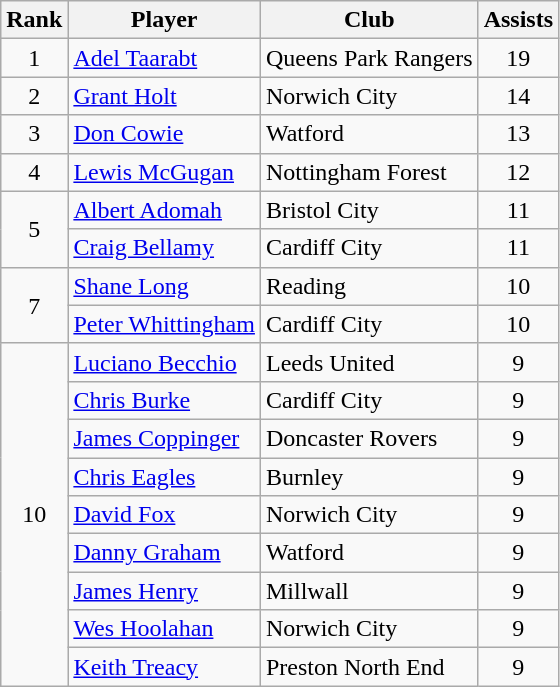<table class="wikitable" style="text-align:center">
<tr>
<th>Rank</th>
<th>Player</th>
<th>Club</th>
<th>Assists</th>
</tr>
<tr>
<td rowspan="1">1</td>
<td align="left"><a href='#'>Adel Taarabt</a></td>
<td align="left">Queens Park Rangers</td>
<td>19</td>
</tr>
<tr>
<td rowspan="1">2</td>
<td align="left"><a href='#'>Grant Holt</a></td>
<td align="left">Norwich City</td>
<td>14</td>
</tr>
<tr>
<td rowspan="1">3</td>
<td align="left"><a href='#'>Don Cowie</a></td>
<td align="left">Watford</td>
<td>13</td>
</tr>
<tr>
<td rowspan="1">4</td>
<td align="left"><a href='#'>Lewis McGugan</a></td>
<td align="left">Nottingham Forest</td>
<td>12</td>
</tr>
<tr>
<td rowspan="2">5</td>
<td align="left"><a href='#'>Albert Adomah</a></td>
<td align="left">Bristol City</td>
<td>11</td>
</tr>
<tr>
<td align="left"><a href='#'>Craig Bellamy</a></td>
<td align="left">Cardiff City</td>
<td>11</td>
</tr>
<tr>
<td rowspan="2">7</td>
<td align="left"><a href='#'>Shane Long</a></td>
<td align="left">Reading</td>
<td>10</td>
</tr>
<tr>
<td align="left"><a href='#'>Peter Whittingham</a></td>
<td align="left">Cardiff City</td>
<td>10</td>
</tr>
<tr>
<td rowspan="9">10</td>
<td align="left"><a href='#'>Luciano Becchio</a></td>
<td align="left">Leeds United</td>
<td>9</td>
</tr>
<tr>
<td align="left"><a href='#'>Chris Burke</a></td>
<td align="left">Cardiff City</td>
<td>9</td>
</tr>
<tr>
<td align="left"><a href='#'>James Coppinger</a></td>
<td align="left">Doncaster Rovers</td>
<td>9</td>
</tr>
<tr>
<td align="left"><a href='#'>Chris Eagles</a></td>
<td align="left">Burnley</td>
<td>9</td>
</tr>
<tr>
<td align="left"><a href='#'>David Fox</a></td>
<td align="left">Norwich City</td>
<td>9</td>
</tr>
<tr>
<td align="left"><a href='#'>Danny Graham</a></td>
<td align="left">Watford</td>
<td>9</td>
</tr>
<tr>
<td align="left"><a href='#'>James Henry</a></td>
<td align="left">Millwall</td>
<td>9</td>
</tr>
<tr>
<td align="left"><a href='#'>Wes Hoolahan</a></td>
<td align="left">Norwich City</td>
<td>9</td>
</tr>
<tr>
<td align="left"><a href='#'>Keith Treacy</a></td>
<td align="left">Preston North End</td>
<td>9</td>
</tr>
</table>
